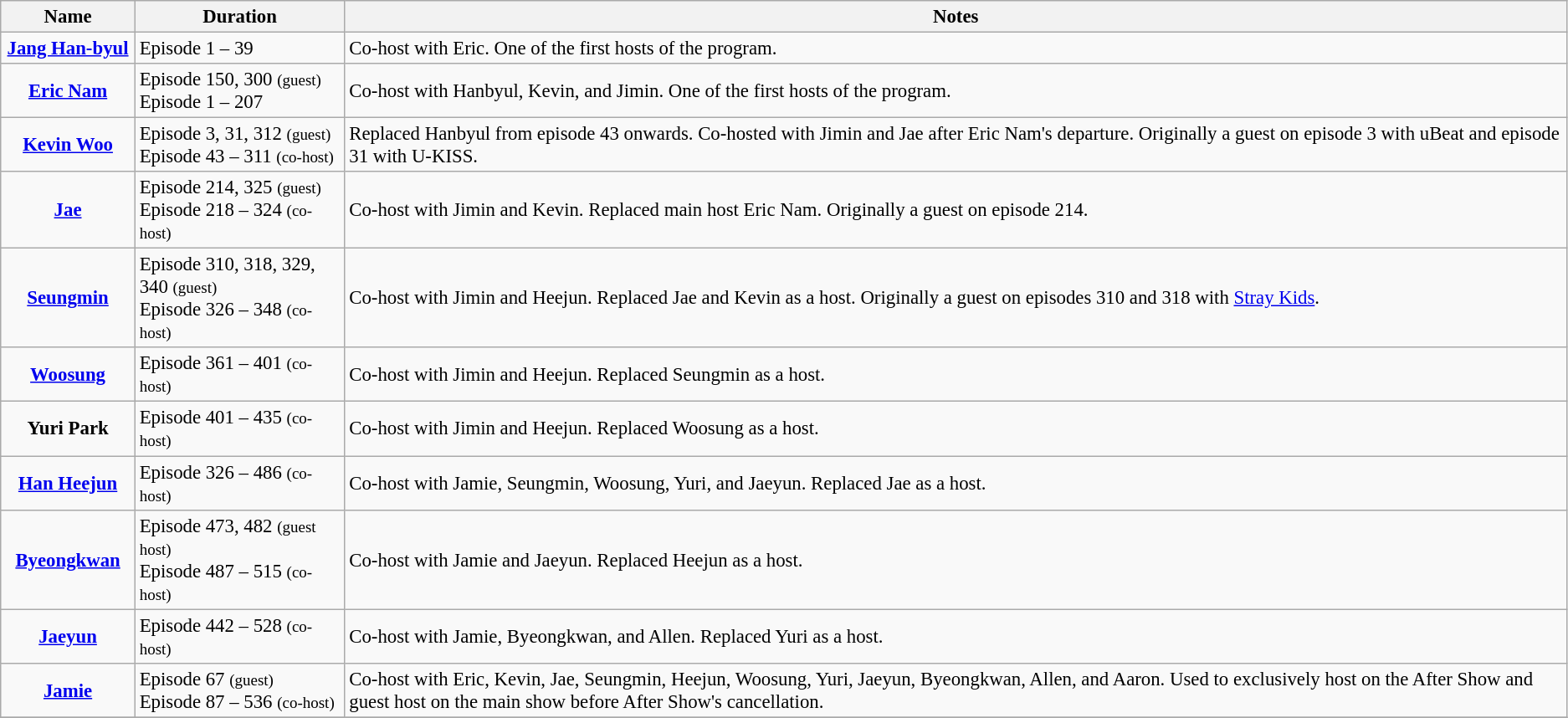<table class="wikitable" style="font-size:95%">
<tr>
<th align="center" width="100px">Name</th>
<th align="center" width="160px">Duration</th>
<th align="center">Notes</th>
</tr>
<tr>
<td align="center"><strong><a href='#'>Jang Han-byul</a></strong></td>
<td>Episode 1 – 39</td>
<td>Co-host with Eric. One of the first hosts of the program.</td>
</tr>
<tr>
<td align="center"><strong><a href='#'>Eric Nam</a></strong></td>
<td>Episode 150, 300 <small> (guest)</small><br>Episode 1 – 207</td>
<td>Co-host with Hanbyul, Kevin, and Jimin. One of the first hosts of the program.</td>
</tr>
<tr>
<td align="center"><strong><a href='#'>Kevin Woo</a></strong></td>
<td>Episode 3, 31, 312 <small> (guest)</small><br>Episode 43 – 311 <small>(co-host)</small></td>
<td>Replaced Hanbyul from episode 43 onwards. Co-hosted with Jimin and Jae after Eric Nam's departure. Originally a guest on episode 3 with uBeat and episode 31 with U-KISS.</td>
</tr>
<tr>
<td align="center"><strong><a href='#'>Jae</a></strong></td>
<td>Episode 214, 325 <small> (guest)</small><br>Episode 218 – 324 <small>(co-host)</small></td>
<td>Co-host with Jimin and Kevin. Replaced main host Eric Nam. Originally a guest on episode 214.</td>
</tr>
<tr>
<td align="center"><strong><a href='#'>Seungmin</a></strong></td>
<td>Episode 310, 318, 329, 340 <small> (guest)</small><br>Episode 326 – 348 <small>(co-host)</small></td>
<td>Co-host with Jimin and Heejun. Replaced Jae and Kevin as a host. Originally a guest on episodes 310 and 318 with <a href='#'>Stray Kids</a>.</td>
</tr>
<tr>
<td align="center"><strong><a href='#'>Woosung</a></strong></td>
<td>Episode 361 – 401 <small>(co-host)</small></td>
<td>Co-host with Jimin and Heejun. Replaced Seungmin as a host.</td>
</tr>
<tr>
<td align="center"><strong>Yuri Park</strong></td>
<td>Episode 401 – 435 <small>(co-host)</small></td>
<td>Co-host with Jimin and Heejun. Replaced Woosung as a host.</td>
</tr>
<tr>
<td align="center"><strong><a href='#'>Han Heejun</a></strong></td>
<td>Episode 326 – 486 <small>(co-host)</small></td>
<td>Co-host with Jamie, Seungmin, Woosung, Yuri, and Jaeyun. Replaced Jae as a host.</td>
</tr>
<tr>
<td align="center"><strong><a href='#'>Byeongkwan</a></strong></td>
<td>Episode 473, 482 <small> (guest host)</small><br>Episode 487 – 515 <small>(co-host)</small></td>
<td>Co-host with Jamie and Jaeyun. Replaced Heejun as a host.</td>
</tr>
<tr>
<td align="center"><strong><a href='#'>Jaeyun</a></strong></td>
<td>Episode 442 – 528 <small>(co-host)</small></td>
<td>Co-host with Jamie, Byeongkwan, and Allen. Replaced Yuri as a host.</td>
</tr>
<tr>
<td align="center"><strong><a href='#'>Jamie</a></strong></td>
<td>Episode 67 <small> (guest)</small><br>Episode 87 – 536 <small>(co-host)</small></td>
<td>Co-host with Eric, Kevin, Jae, Seungmin, Heejun, Woosung, Yuri, Jaeyun, Byeongkwan, Allen, and Aaron. Used to exclusively host on the After Show and guest host on the main show before After Show's cancellation.</td>
</tr>
<tr>
</tr>
</table>
